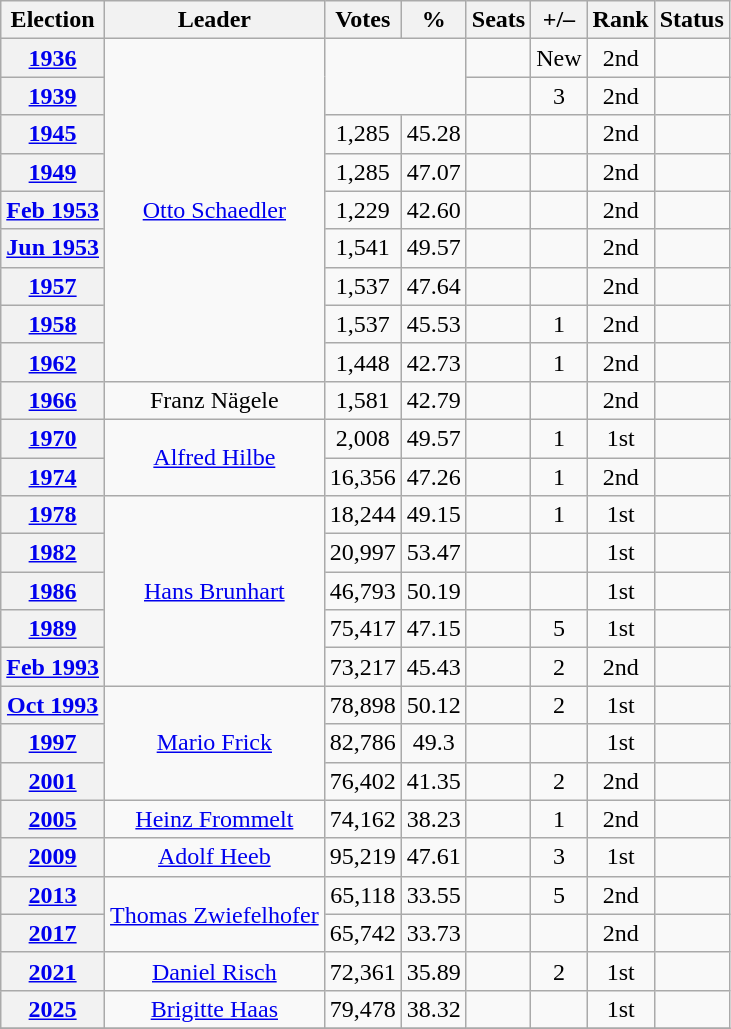<table class=wikitable style=text-align:center>
<tr>
<th>Election</th>
<th>Leader</th>
<th>Votes</th>
<th>%</th>
<th>Seats</th>
<th>+/–</th>
<th>Rank</th>
<th>Status</th>
</tr>
<tr>
<th><a href='#'>1936</a></th>
<td rowspan=9><a href='#'>Otto Schaedler</a></td>
<td rowspan=2 colspan=2></td>
<td></td>
<td>New</td>
<td> 2nd</td>
<td></td>
</tr>
<tr>
<th><a href='#'>1939</a></th>
<td></td>
<td> 3</td>
<td> 2nd</td>
<td></td>
</tr>
<tr>
<th><a href='#'>1945</a></th>
<td>1,285</td>
<td>45.28</td>
<td></td>
<td></td>
<td> 2nd</td>
<td></td>
</tr>
<tr>
<th><a href='#'>1949</a></th>
<td>1,285</td>
<td>47.07</td>
<td></td>
<td></td>
<td> 2nd</td>
<td></td>
</tr>
<tr>
<th><a href='#'>Feb 1953</a></th>
<td>1,229</td>
<td>42.60</td>
<td></td>
<td></td>
<td> 2nd</td>
<td></td>
</tr>
<tr>
<th><a href='#'>Jun 1953</a></th>
<td>1,541</td>
<td>49.57</td>
<td></td>
<td></td>
<td> 2nd</td>
<td></td>
</tr>
<tr>
<th><a href='#'>1957</a></th>
<td>1,537</td>
<td>47.64</td>
<td></td>
<td></td>
<td> 2nd</td>
<td></td>
</tr>
<tr>
<th><a href='#'>1958</a></th>
<td>1,537</td>
<td>45.53</td>
<td></td>
<td> 1</td>
<td> 2nd</td>
<td></td>
</tr>
<tr>
<th><a href='#'>1962</a></th>
<td>1,448</td>
<td>42.73</td>
<td></td>
<td> 1</td>
<td> 2nd</td>
<td></td>
</tr>
<tr>
<th><a href='#'>1966</a></th>
<td>Franz Nägele</td>
<td>1,581</td>
<td>42.79</td>
<td></td>
<td></td>
<td> 2nd</td>
<td></td>
</tr>
<tr>
<th><a href='#'>1970</a></th>
<td rowspan=2><a href='#'>Alfred Hilbe</a></td>
<td>2,008</td>
<td>49.57</td>
<td></td>
<td> 1</td>
<td> 1st</td>
<td></td>
</tr>
<tr>
<th><a href='#'>1974</a></th>
<td>16,356</td>
<td>47.26</td>
<td></td>
<td> 1</td>
<td> 2nd</td>
<td></td>
</tr>
<tr>
<th><a href='#'>1978</a></th>
<td rowspan=5><a href='#'>Hans Brunhart</a></td>
<td>18,244</td>
<td>49.15</td>
<td></td>
<td> 1</td>
<td> 1st</td>
<td></td>
</tr>
<tr>
<th><a href='#'>1982</a></th>
<td>20,997</td>
<td>53.47</td>
<td></td>
<td></td>
<td> 1st</td>
<td></td>
</tr>
<tr>
<th><a href='#'>1986</a></th>
<td>46,793</td>
<td>50.19</td>
<td></td>
<td></td>
<td> 1st</td>
<td></td>
</tr>
<tr>
<th><a href='#'>1989</a></th>
<td>75,417</td>
<td>47.15</td>
<td></td>
<td> 5</td>
<td> 1st</td>
<td></td>
</tr>
<tr>
<th><a href='#'>Feb 1993</a></th>
<td>73,217</td>
<td>45.43</td>
<td></td>
<td> 2</td>
<td> 2nd</td>
<td></td>
</tr>
<tr>
<th><a href='#'>Oct 1993</a></th>
<td rowspan=3><a href='#'>Mario Frick</a></td>
<td>78,898</td>
<td>50.12</td>
<td></td>
<td> 2</td>
<td> 1st</td>
<td></td>
</tr>
<tr>
<th><a href='#'>1997</a></th>
<td>82,786</td>
<td>49.3</td>
<td></td>
<td></td>
<td> 1st</td>
<td></td>
</tr>
<tr>
<th><a href='#'>2001</a></th>
<td>76,402</td>
<td>41.35</td>
<td></td>
<td> 2</td>
<td> 2nd</td>
<td></td>
</tr>
<tr>
<th><a href='#'>2005</a></th>
<td rowspan=1><a href='#'>Heinz Frommelt</a></td>
<td>74,162</td>
<td>38.23</td>
<td></td>
<td> 1</td>
<td> 2nd</td>
<td></td>
</tr>
<tr>
<th><a href='#'>2009</a></th>
<td rowspan=1><a href='#'>Adolf Heeb</a></td>
<td>95,219</td>
<td>47.61</td>
<td></td>
<td> 3</td>
<td> 1st</td>
<td></td>
</tr>
<tr>
<th><a href='#'>2013</a></th>
<td rowspan=2><a href='#'>Thomas Zwiefelhofer</a></td>
<td>65,118</td>
<td>33.55</td>
<td></td>
<td> 5</td>
<td> 2nd</td>
<td></td>
</tr>
<tr>
<th><a href='#'>2017</a></th>
<td>65,742</td>
<td>33.73</td>
<td></td>
<td></td>
<td> 2nd</td>
<td></td>
</tr>
<tr>
<th><a href='#'>2021</a></th>
<td rowspan=1><a href='#'>Daniel Risch</a></td>
<td>72,361</td>
<td>35.89</td>
<td></td>
<td> 2</td>
<td> 1st</td>
<td></td>
</tr>
<tr>
<th><a href='#'>2025</a></th>
<td rowspan=1><a href='#'>Brigitte Haas</a></td>
<td>79,478</td>
<td>38.32</td>
<td></td>
<td></td>
<td> 1st</td>
<td></td>
</tr>
<tr>
</tr>
</table>
